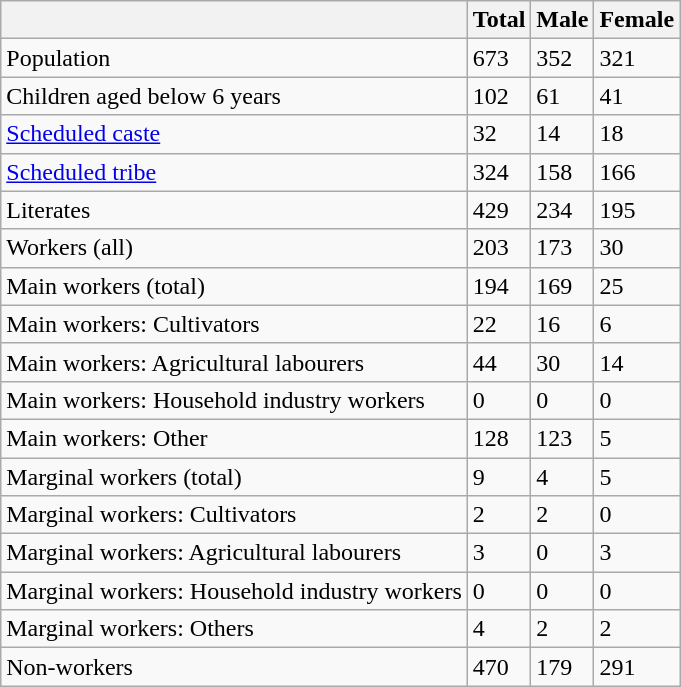<table class="wikitable sortable">
<tr>
<th></th>
<th>Total</th>
<th>Male</th>
<th>Female</th>
</tr>
<tr>
<td>Population</td>
<td>673</td>
<td>352</td>
<td>321</td>
</tr>
<tr>
<td>Children aged below 6 years</td>
<td>102</td>
<td>61</td>
<td>41</td>
</tr>
<tr>
<td><a href='#'>Scheduled caste</a></td>
<td>32</td>
<td>14</td>
<td>18</td>
</tr>
<tr>
<td><a href='#'>Scheduled tribe</a></td>
<td>324</td>
<td>158</td>
<td>166</td>
</tr>
<tr>
<td>Literates</td>
<td>429</td>
<td>234</td>
<td>195</td>
</tr>
<tr>
<td>Workers (all)</td>
<td>203</td>
<td>173</td>
<td>30</td>
</tr>
<tr>
<td>Main workers (total)</td>
<td>194</td>
<td>169</td>
<td>25</td>
</tr>
<tr>
<td>Main workers: Cultivators</td>
<td>22</td>
<td>16</td>
<td>6</td>
</tr>
<tr>
<td>Main workers: Agricultural labourers</td>
<td>44</td>
<td>30</td>
<td>14</td>
</tr>
<tr>
<td>Main workers: Household industry workers</td>
<td>0</td>
<td>0</td>
<td>0</td>
</tr>
<tr>
<td>Main workers: Other</td>
<td>128</td>
<td>123</td>
<td>5</td>
</tr>
<tr>
<td>Marginal workers (total)</td>
<td>9</td>
<td>4</td>
<td>5</td>
</tr>
<tr>
<td>Marginal workers: Cultivators</td>
<td>2</td>
<td>2</td>
<td>0</td>
</tr>
<tr>
<td>Marginal workers: Agricultural labourers</td>
<td>3</td>
<td>0</td>
<td>3</td>
</tr>
<tr>
<td>Marginal workers: Household industry workers</td>
<td>0</td>
<td>0</td>
<td>0</td>
</tr>
<tr>
<td>Marginal workers: Others</td>
<td>4</td>
<td>2</td>
<td>2</td>
</tr>
<tr>
<td>Non-workers</td>
<td>470</td>
<td>179</td>
<td>291</td>
</tr>
</table>
